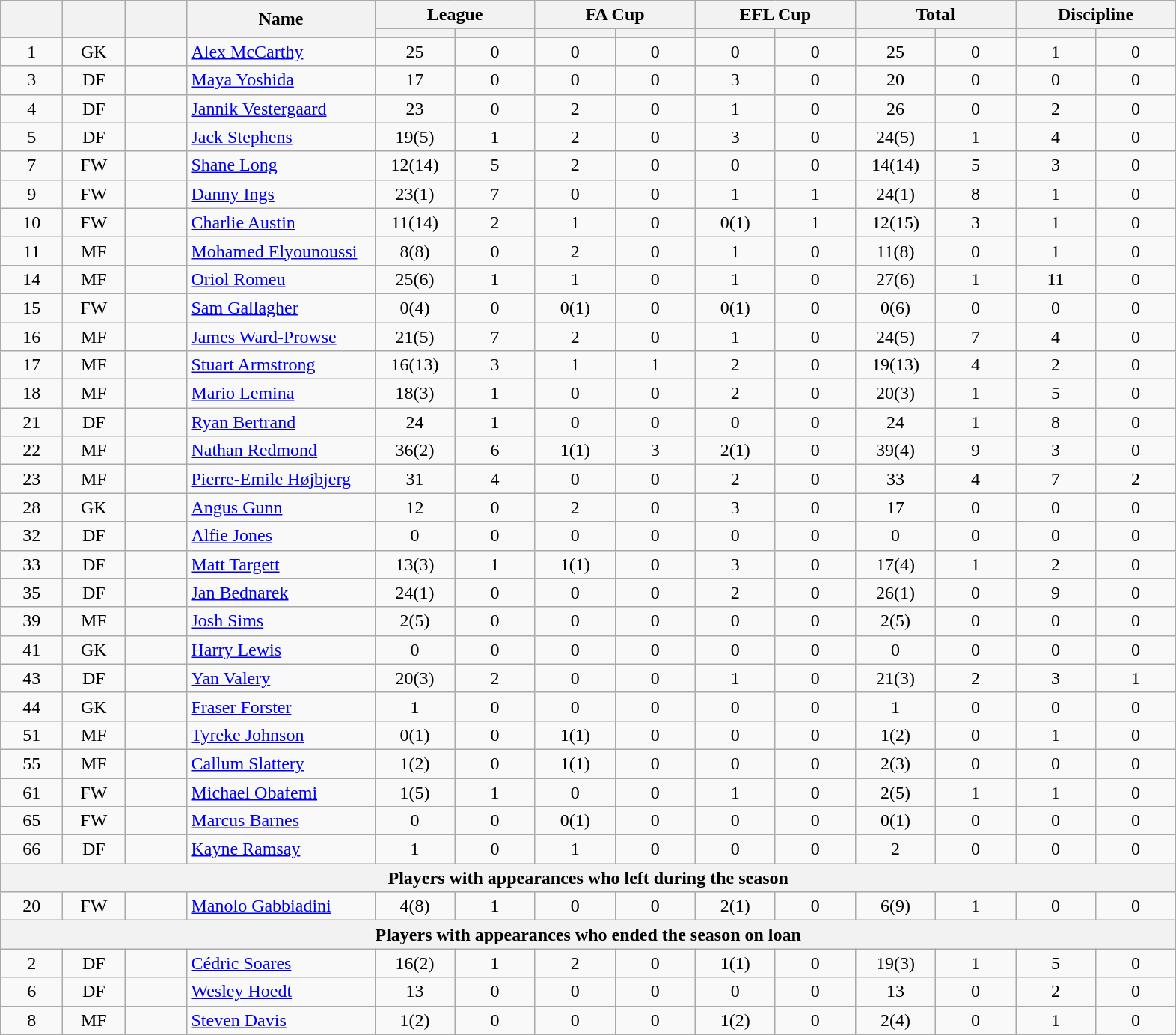<table class="wikitable sortable" style="text-align:center;">
<tr>
<th scope="col" rowspan="2" style="width:3em;"></th>
<th scope="col" rowspan="2" style="width:3em;"></th>
<th scope="col" rowspan="2" style="width:3em;"></th>
<th scope="col" rowspan="2" style="width:10em;">Name</th>
<th scope="col" colspan="2">League</th>
<th scope="col" colspan="2">FA Cup</th>
<th scope="col" colspan="2">EFL Cup</th>
<th scope="col" colspan="2">Total</th>
<th scope="col" colspan="2">Discipline</th>
</tr>
<tr>
<th scope="col" style="width:4em;"></th>
<th scope="col" style="width:4em;"></th>
<th scope="col" style="width:4em;"></th>
<th scope="col" style="width:4em;"></th>
<th scope="col" style="width:4em;"></th>
<th scope="col" style="width:4em;"></th>
<th scope="col" style="width:4em;"></th>
<th scope="col" style="width:4em;"></th>
<th scope="col" style="width:4em;"></th>
<th scope="col" style="width:4em;"></th>
</tr>
<tr>
<td>1</td>
<td>GK</td>
<td></td>
<td align="left"><a href='#'>Alex McCarthy</a></td>
<td>25</td>
<td>0</td>
<td>0</td>
<td>0</td>
<td>0</td>
<td>0</td>
<td>25</td>
<td>0</td>
<td>1</td>
<td>0</td>
</tr>
<tr>
<td>3</td>
<td>DF</td>
<td></td>
<td align="left"><a href='#'>Maya Yoshida</a></td>
<td>17</td>
<td>0</td>
<td>0</td>
<td>0</td>
<td>3</td>
<td>0</td>
<td>20</td>
<td>0</td>
<td>0</td>
<td>0</td>
</tr>
<tr>
<td>4</td>
<td>DF</td>
<td></td>
<td align="left"><a href='#'>Jannik Vestergaard</a></td>
<td>23</td>
<td>0</td>
<td>2</td>
<td>0</td>
<td>1</td>
<td>0</td>
<td>26</td>
<td>0</td>
<td>2</td>
<td>0</td>
</tr>
<tr>
<td>5</td>
<td>DF</td>
<td></td>
<td align="left"><a href='#'>Jack Stephens</a></td>
<td>19(5)</td>
<td>1</td>
<td>2</td>
<td>0</td>
<td>3</td>
<td>0</td>
<td>24(5)</td>
<td>1</td>
<td>4</td>
<td>0</td>
</tr>
<tr>
<td>7</td>
<td>FW</td>
<td></td>
<td align="left"><a href='#'>Shane Long</a></td>
<td>12(14)</td>
<td>5</td>
<td>2</td>
<td>0</td>
<td>0</td>
<td>0</td>
<td>14(14)</td>
<td>5</td>
<td>3</td>
<td>0</td>
</tr>
<tr>
<td>9</td>
<td>FW</td>
<td></td>
<td align="left"><a href='#'>Danny Ings</a></td>
<td>23(1)</td>
<td>7</td>
<td>0</td>
<td>0</td>
<td>1</td>
<td>1</td>
<td>24(1)</td>
<td>8</td>
<td>1</td>
<td>0</td>
</tr>
<tr>
<td>10</td>
<td>FW</td>
<td></td>
<td align="left"><a href='#'>Charlie Austin</a></td>
<td>11(14)</td>
<td>2</td>
<td>1</td>
<td>0</td>
<td>0(1)</td>
<td>1</td>
<td>12(15)</td>
<td>3</td>
<td>1</td>
<td>0</td>
</tr>
<tr>
<td>11</td>
<td>MF</td>
<td></td>
<td align="left"><a href='#'>Mohamed Elyounoussi</a></td>
<td>8(8)</td>
<td>0</td>
<td>2</td>
<td>0</td>
<td>1</td>
<td>0</td>
<td>11(8)</td>
<td>0</td>
<td>1</td>
<td>0</td>
</tr>
<tr>
<td>14</td>
<td>MF</td>
<td></td>
<td align="left"><a href='#'>Oriol Romeu</a></td>
<td>25(6)</td>
<td>1</td>
<td>1</td>
<td>0</td>
<td>1</td>
<td>0</td>
<td>27(6)</td>
<td>1</td>
<td>11</td>
<td>0</td>
</tr>
<tr>
<td>15</td>
<td>FW</td>
<td></td>
<td align="left"><a href='#'>Sam Gallagher</a></td>
<td>0(4)</td>
<td>0</td>
<td>0(1)</td>
<td>0</td>
<td>0(1)</td>
<td>0</td>
<td>0(6)</td>
<td>0</td>
<td>0</td>
<td>0</td>
</tr>
<tr>
<td>16</td>
<td>MF</td>
<td></td>
<td align="left"><a href='#'>James Ward-Prowse</a></td>
<td>21(5)</td>
<td>7</td>
<td>2</td>
<td>0</td>
<td>1</td>
<td>0</td>
<td>24(5)</td>
<td>7</td>
<td>4</td>
<td>0</td>
</tr>
<tr>
<td>17</td>
<td>MF</td>
<td></td>
<td align="left"><a href='#'>Stuart Armstrong</a></td>
<td>16(13)</td>
<td>3</td>
<td>1</td>
<td>1</td>
<td>2</td>
<td>0</td>
<td>19(13)</td>
<td>4</td>
<td>2</td>
<td>0</td>
</tr>
<tr>
<td>18</td>
<td>MF</td>
<td></td>
<td align="left"><a href='#'>Mario Lemina</a></td>
<td>18(3)</td>
<td>1</td>
<td>0</td>
<td>0</td>
<td>2</td>
<td>0</td>
<td>20(3)</td>
<td>1</td>
<td>5</td>
<td>0</td>
</tr>
<tr>
<td>21</td>
<td>DF</td>
<td></td>
<td align="left"><a href='#'>Ryan Bertrand</a></td>
<td>24</td>
<td>1</td>
<td>0</td>
<td>0</td>
<td>0</td>
<td>0</td>
<td>24</td>
<td>1</td>
<td>8</td>
<td>0</td>
</tr>
<tr>
<td>22</td>
<td>MF</td>
<td></td>
<td align="left"><a href='#'>Nathan Redmond</a></td>
<td>36(2)</td>
<td>6</td>
<td>1(1)</td>
<td>3</td>
<td>2(1)</td>
<td>0</td>
<td>39(4)</td>
<td>9</td>
<td>3</td>
<td>0</td>
</tr>
<tr>
<td>23</td>
<td>MF</td>
<td></td>
<td align="left"><a href='#'>Pierre-Emile Højbjerg</a></td>
<td>31</td>
<td>4</td>
<td>0</td>
<td>0</td>
<td>2</td>
<td>0</td>
<td>33</td>
<td>4</td>
<td>7</td>
<td>2</td>
</tr>
<tr>
<td>28</td>
<td>GK</td>
<td></td>
<td align="left"><a href='#'>Angus Gunn</a></td>
<td>12</td>
<td>0</td>
<td>2</td>
<td>0</td>
<td>3</td>
<td>0</td>
<td>17</td>
<td>0</td>
<td>0</td>
<td>0</td>
</tr>
<tr>
<td>32</td>
<td>DF</td>
<td></td>
<td align="left"><a href='#'>Alfie Jones</a></td>
<td>0</td>
<td>0</td>
<td>0</td>
<td>0</td>
<td>0</td>
<td>0</td>
<td>0</td>
<td>0</td>
<td>0</td>
<td>0</td>
</tr>
<tr>
<td>33</td>
<td>DF</td>
<td></td>
<td align="left"><a href='#'>Matt Targett</a></td>
<td>13(3)</td>
<td>1</td>
<td>1(1)</td>
<td>0</td>
<td>3</td>
<td>0</td>
<td>17(4)</td>
<td>1</td>
<td>2</td>
<td>0</td>
</tr>
<tr>
<td>35</td>
<td>DF</td>
<td></td>
<td align="left"><a href='#'>Jan Bednarek</a></td>
<td>24(1)</td>
<td>0</td>
<td>0</td>
<td>0</td>
<td>2</td>
<td>0</td>
<td>26(1)</td>
<td>0</td>
<td>9</td>
<td>0</td>
</tr>
<tr>
<td>39</td>
<td>MF</td>
<td></td>
<td align="left"><a href='#'>Josh Sims</a></td>
<td>2(5)</td>
<td>0</td>
<td>0</td>
<td>0</td>
<td>0</td>
<td>0</td>
<td>2(5)</td>
<td>0</td>
<td>0</td>
<td>0</td>
</tr>
<tr>
<td>41</td>
<td>GK</td>
<td></td>
<td align="left"><a href='#'>Harry Lewis</a></td>
<td>0</td>
<td>0</td>
<td>0</td>
<td>0</td>
<td>0</td>
<td>0</td>
<td>0</td>
<td>0</td>
<td>0</td>
<td>0</td>
</tr>
<tr>
<td>43</td>
<td>DF</td>
<td></td>
<td align="left"><a href='#'>Yan Valery</a></td>
<td>20(3)</td>
<td>2</td>
<td>0</td>
<td>0</td>
<td>1</td>
<td>0</td>
<td>21(3)</td>
<td>2</td>
<td>3</td>
<td>1</td>
</tr>
<tr>
<td>44</td>
<td>GK</td>
<td></td>
<td align="left"><a href='#'>Fraser Forster</a></td>
<td>1</td>
<td>0</td>
<td>0</td>
<td>0</td>
<td>0</td>
<td>0</td>
<td>1</td>
<td>0</td>
<td>0</td>
<td>0</td>
</tr>
<tr>
<td>51</td>
<td>MF</td>
<td></td>
<td align="left"><a href='#'>Tyreke Johnson</a></td>
<td>0(1)</td>
<td>0</td>
<td>1(1)</td>
<td>0</td>
<td>0</td>
<td>0</td>
<td>1(2)</td>
<td>0</td>
<td>1</td>
<td>0</td>
</tr>
<tr>
<td>55</td>
<td>MF</td>
<td></td>
<td align="left"><a href='#'>Callum Slattery</a></td>
<td>1(2)</td>
<td>0</td>
<td>1(1)</td>
<td>0</td>
<td>0</td>
<td>0</td>
<td>2(3)</td>
<td>0</td>
<td>0</td>
<td>0</td>
</tr>
<tr>
<td>61</td>
<td>FW</td>
<td></td>
<td align="left"><a href='#'>Michael Obafemi</a></td>
<td>1(5)</td>
<td>1</td>
<td>0</td>
<td>0</td>
<td>1</td>
<td>0</td>
<td>2(5)</td>
<td>1</td>
<td>1</td>
<td>0</td>
</tr>
<tr>
<td>65</td>
<td>FW</td>
<td></td>
<td align="left"><a href='#'>Marcus Barnes</a></td>
<td>0</td>
<td>0</td>
<td>0(1)</td>
<td>0</td>
<td>0</td>
<td>0</td>
<td>0(1)</td>
<td>0</td>
<td>0</td>
<td>0</td>
</tr>
<tr>
<td>66</td>
<td>DF</td>
<td></td>
<td align="left"><a href='#'>Kayne Ramsay</a></td>
<td>1</td>
<td>0</td>
<td>1</td>
<td>0</td>
<td>0</td>
<td>0</td>
<td>2</td>
<td>0</td>
<td>0</td>
<td>0</td>
</tr>
<tr>
<th colspan="14">Players with appearances who left during the season</th>
</tr>
<tr>
<td>20</td>
<td>FW</td>
<td></td>
<td align="left"><a href='#'>Manolo Gabbiadini</a></td>
<td>4(8)</td>
<td>1</td>
<td>0</td>
<td>0</td>
<td>2(1)</td>
<td>0</td>
<td>6(9)</td>
<td>1</td>
<td>0</td>
<td>0</td>
</tr>
<tr>
<th colspan="14">Players with appearances who ended the season on loan</th>
</tr>
<tr>
<td>2</td>
<td>DF</td>
<td></td>
<td align="left"><a href='#'>Cédric Soares</a></td>
<td>16(2)</td>
<td>1</td>
<td>2</td>
<td>0</td>
<td>1(1)</td>
<td>0</td>
<td>19(3)</td>
<td>1</td>
<td>5</td>
<td>0</td>
</tr>
<tr>
<td>6</td>
<td>DF</td>
<td></td>
<td align="left"><a href='#'>Wesley Hoedt</a></td>
<td>13</td>
<td>0</td>
<td>0</td>
<td>0</td>
<td>0</td>
<td>0</td>
<td>13</td>
<td>0</td>
<td>2</td>
<td>0</td>
</tr>
<tr>
<td>8</td>
<td>MF</td>
<td></td>
<td align="left"><a href='#'>Steven Davis</a></td>
<td>1(2)</td>
<td>0</td>
<td>0</td>
<td>0</td>
<td>1(2)</td>
<td>0</td>
<td>2(4)</td>
<td>0</td>
<td>1</td>
<td>0</td>
</tr>
</table>
